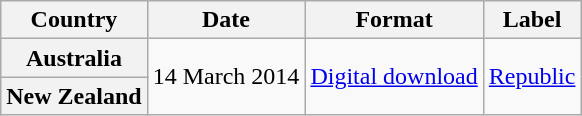<table class="wikitable plainrowheaders">
<tr>
<th scope="col">Country</th>
<th scope="col">Date</th>
<th scope="col">Format</th>
<th scope="col">Label</th>
</tr>
<tr>
<th scope=row>Australia</th>
<td rowspan="2">14 March 2014</td>
<td rowspan="2"><a href='#'>Digital download</a></td>
<td rowspan="2"><a href='#'>Republic</a></td>
</tr>
<tr>
<th scope=row>New Zealand</th>
</tr>
</table>
